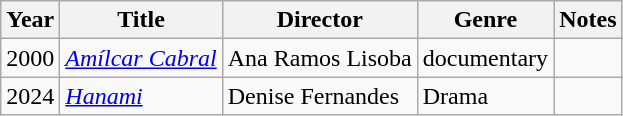<table class="wikitable sortable">
<tr>
<th>Year</th>
<th>Title</th>
<th>Director</th>
<th>Genre</th>
<th class="unsortable">Notes</th>
</tr>
<tr>
<td>2000</td>
<td><em><a href='#'>Amílcar Cabral</a></em></td>
<td>Ana Ramos Lisoba</td>
<td>documentary</td>
<td></td>
</tr>
<tr>
<td>2024</td>
<td><em><a href='#'>Hanami</a></em></td>
<td>Denise Fernandes</td>
<td>Drama</td>
<td></td>
</tr>
</table>
